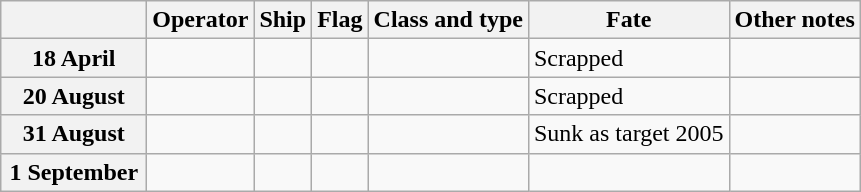<table class="wikitable">
<tr>
<th width="90"></th>
<th>Operator</th>
<th>Ship</th>
<th>Flag</th>
<th>Class and type</th>
<th>Fate</th>
<th>Other notes</th>
</tr>
<tr>
<th>18 April</th>
<td></td>
<td><strong></strong></td>
<td></td>
<td></td>
<td>Scrapped</td>
<td></td>
</tr>
<tr ---->
<th>20 August</th>
<td></td>
<td><strong></strong></td>
<td></td>
<td></td>
<td>Scrapped</td>
<td></td>
</tr>
<tr ---->
<th>31 August</th>
<td></td>
<td><strong></strong></td>
<td></td>
<td></td>
<td>Sunk as target 2005</td>
<td></td>
</tr>
<tr>
<th>1 September</th>
<td></td>
<td><strong></strong></td>
<td></td>
<td></td>
<td></td>
<td></td>
</tr>
</table>
